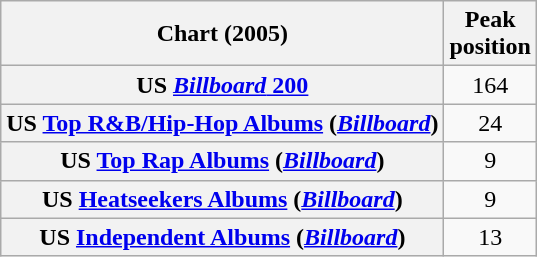<table class="wikitable sortable plainrowheaders" style="text-align:center">
<tr>
<th scope="col">Chart (2005)</th>
<th scope="col">Peak<br> position</th>
</tr>
<tr>
<th scope="row">US <a href='#'><em>Billboard</em> 200</a></th>
<td>164</td>
</tr>
<tr>
<th scope="row">US <a href='#'>Top R&B/Hip-Hop Albums</a> (<em><a href='#'>Billboard</a></em>)</th>
<td>24</td>
</tr>
<tr>
<th scope="row">US <a href='#'>Top Rap Albums</a> (<em><a href='#'>Billboard</a></em>)</th>
<td>9</td>
</tr>
<tr>
<th scope="row">US <a href='#'>Heatseekers Albums</a> (<em><a href='#'>Billboard</a></em>)</th>
<td>9</td>
</tr>
<tr>
<th scope="row">US <a href='#'>Independent Albums</a> (<em><a href='#'>Billboard</a></em>)</th>
<td>13</td>
</tr>
</table>
